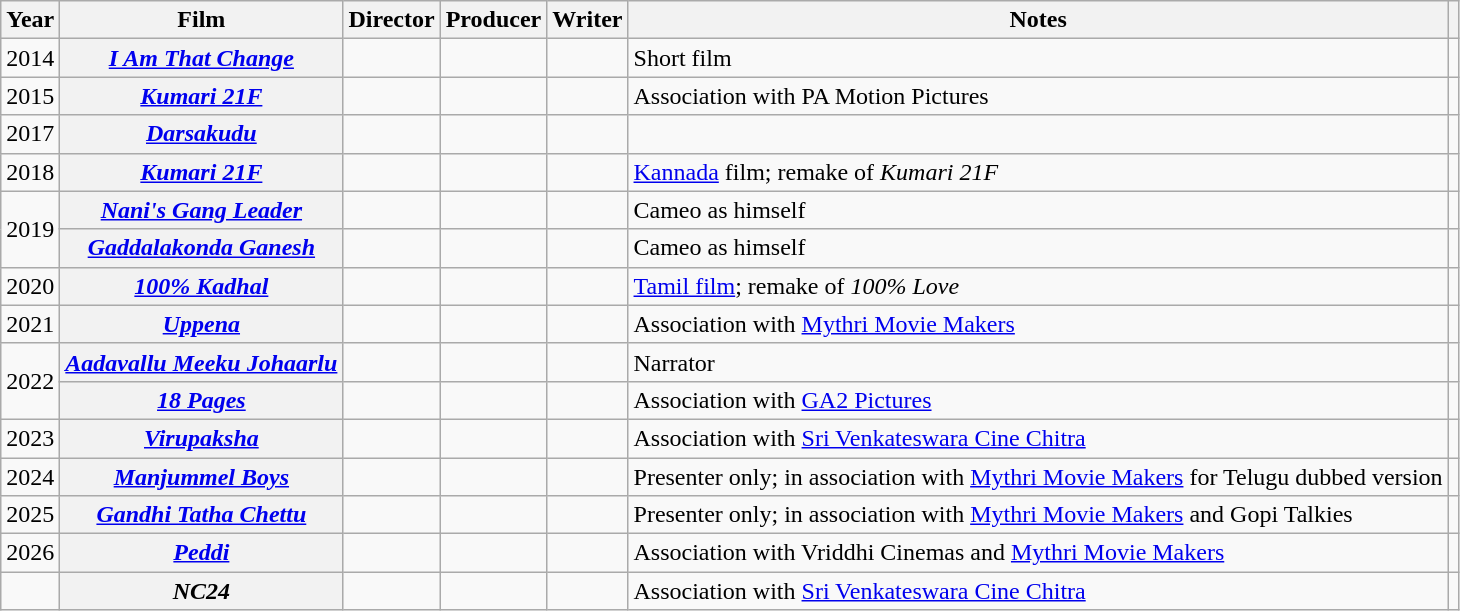<table class="wikitable sortable plainrowheaders">
<tr>
<th scope="col">Year</th>
<th scope="col">Film</th>
<th scope="col">Director</th>
<th scope="col">Producer</th>
<th scope="col">Writer</th>
<th scope="col" class="unsortable">Notes</th>
<th scope="col" class="unsortable"></th>
</tr>
<tr>
<td>2014</td>
<th scope="row"><em><a href='#'>I Am That Change</a></em></th>
<td></td>
<td></td>
<td></td>
<td>Short film</td>
<td></td>
</tr>
<tr>
<td>2015</td>
<th scope="row"><em><a href='#'>Kumari 21F</a></em></th>
<td></td>
<td></td>
<td></td>
<td>Association with PA Motion Pictures</td>
<td></td>
</tr>
<tr>
<td>2017</td>
<th scope="row"><em><a href='#'>Darsakudu</a></em></th>
<td></td>
<td></td>
<td></td>
<td></td>
<td></td>
</tr>
<tr>
<td>2018</td>
<th scope="row"><em><a href='#'>Kumari 21F</a></em></th>
<td></td>
<td></td>
<td></td>
<td><a href='#'>Kannada</a> film; remake of <em>Kumari 21F</em></td>
<td></td>
</tr>
<tr>
<td rowspan="2">2019</td>
<th scope="row"><em><a href='#'>Nani's Gang Leader</a></em></th>
<td></td>
<td></td>
<td></td>
<td>Cameo as himself</td>
<td></td>
</tr>
<tr>
<th scope="row"><em><a href='#'>Gaddalakonda Ganesh</a></em></th>
<td></td>
<td></td>
<td></td>
<td>Cameo as himself</td>
<td></td>
</tr>
<tr>
<td>2020</td>
<th scope="row"><em><a href='#'>100% Kadhal</a></em></th>
<td></td>
<td></td>
<td></td>
<td><a href='#'>Tamil film</a>; remake of <em>100% Love</em></td>
<td></td>
</tr>
<tr>
<td>2021</td>
<th scope="row"><em><a href='#'>Uppena</a></em></th>
<td></td>
<td></td>
<td></td>
<td>Association with <a href='#'>Mythri Movie Makers</a></td>
<td></td>
</tr>
<tr>
<td rowspan="2">2022</td>
<th scope="row"><em><a href='#'>Aadavallu Meeku Johaarlu</a></em></th>
<td></td>
<td></td>
<td></td>
<td>Narrator</td>
<td></td>
</tr>
<tr>
<th scope="row"><em><a href='#'>18 Pages</a></em></th>
<td></td>
<td></td>
<td></td>
<td>Association with <a href='#'>GA2 Pictures</a></td>
<td></td>
</tr>
<tr>
<td rowspan=1>2023</td>
<th scope="row"><em><a href='#'>Virupaksha</a></em></th>
<td></td>
<td></td>
<td></td>
<td>Association with <a href='#'>Sri Venkateswara Cine Chitra</a></td>
<td></td>
</tr>
<tr>
<td>2024</td>
<th scope="row"><em><a href='#'>Manjummel Boys</a></em></th>
<td></td>
<td></td>
<td></td>
<td>Presenter only; in association with <a href='#'>Mythri Movie Makers</a> for Telugu dubbed version</td>
<td></td>
</tr>
<tr>
<td>2025</td>
<th scope="row"><em><a href='#'>Gandhi Tatha Chettu</a></em></th>
<td></td>
<td></td>
<td></td>
<td>Presenter only; in association with <a href='#'>Mythri Movie Makers</a> and Gopi Talkies</td>
<td></td>
</tr>
<tr>
<td>2026</td>
<th scope="row"><em><a href='#'>Peddi</a></em></th>
<td></td>
<td></td>
<td></td>
<td>Association with Vriddhi Cinemas and <a href='#'>Mythri Movie Makers</a></td>
<td></td>
</tr>
<tr>
<td></td>
<th scope="row"><em>NC24</em></th>
<td></td>
<td></td>
<td></td>
<td>Association with <a href='#'>Sri Venkateswara Cine Chitra</a></td>
<td></td>
</tr>
</table>
